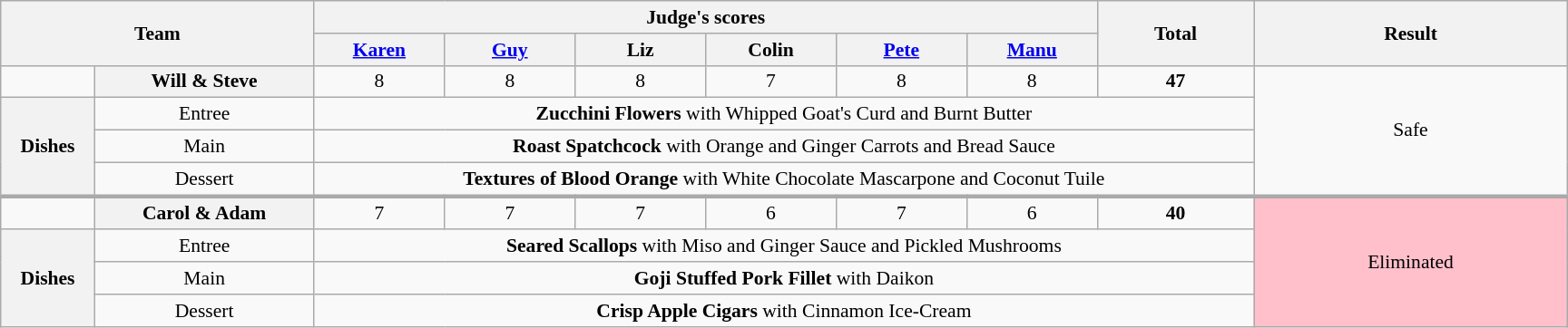<table class="wikitable plainrowheaders" style="margin:1em auto; text-align:center; font-size:90%; width:80em;">
<tr>
<th rowspan="2" style="width:20%;" colspan="2">Team</th>
<th colspan="6" style="width:50%;">Judge's scores</th>
<th rowspan="2" style="width:10%;">Total<br></th>
<th rowspan="2" style="width:20%;">Result</th>
</tr>
<tr>
<th style="width:50px;"><a href='#'>Karen</a></th>
<th style="width:50px;"><a href='#'>Guy</a></th>
<th style="width:50px;">Liz</th>
<th style="width:50px;">Colin</th>
<th style="width:50px;"><a href='#'>Pete</a></th>
<th style="width:50px;"><a href='#'>Manu</a></th>
</tr>
<tr>
<td></td>
<th style="width:14%">Will & Steve</th>
<td>8</td>
<td>8</td>
<td>8</td>
<td>7</td>
<td>8</td>
<td>8</td>
<td><strong>47</strong></td>
<td rowspan="4">Safe</td>
</tr>
<tr>
<th rowspan="3">Dishes</th>
<td>Entree</td>
<td colspan="7"><strong>Zucchini Flowers</strong> with Whipped Goat's Curd and Burnt Butter</td>
</tr>
<tr>
<td>Main</td>
<td colspan="7"><strong>Roast Spatchcock</strong> with Orange and Ginger Carrots and Bread Sauce</td>
</tr>
<tr>
<td>Dessert</td>
<td colspan="7"><strong>Textures of Blood Orange</strong> with White Chocolate Mascarpone and Coconut Tuile</td>
</tr>
<tr style="border-top:3px solid #aaa;">
<td></td>
<th>Carol & Adam</th>
<td>7</td>
<td>7</td>
<td>7</td>
<td>6</td>
<td>7</td>
<td>6</td>
<td><strong>40</strong></td>
<td rowspan="4" bgcolor="pink">Eliminated</td>
</tr>
<tr>
<th rowspan="3">Dishes</th>
<td>Entree</td>
<td colspan="7"><strong>Seared Scallops</strong> with Miso and Ginger Sauce and Pickled Mushrooms</td>
</tr>
<tr>
<td>Main</td>
<td colspan="7"><strong>Goji Stuffed Pork Fillet</strong> with Daikon</td>
</tr>
<tr>
<td>Dessert</td>
<td colspan="7"><strong>Crisp Apple Cigars</strong> with Cinnamon Ice-Cream</td>
</tr>
</table>
